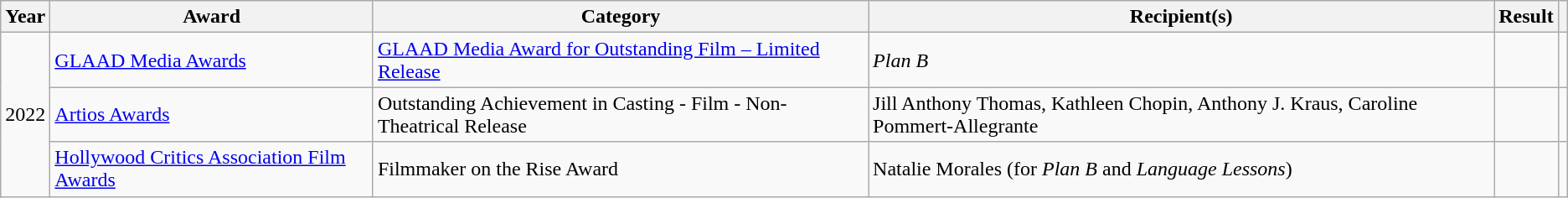<table class="wikitable plainrowheaders sortable">
<tr>
<th scope="col">Year</th>
<th scope="col">Award</th>
<th scope="col">Category</th>
<th scope="col">Recipient(s)</th>
<th scope="col">Result</th>
<th scope="col" class="unsortable"></th>
</tr>
<tr>
<td rowspan="3">2022</td>
<td><a href='#'>GLAAD Media Awards</a></td>
<td><a href='#'>GLAAD Media Award for Outstanding Film – Limited Release</a></td>
<td><em>Plan B</em></td>
<td></td>
<td style="text-align:center;"></td>
</tr>
<tr>
<td><a href='#'>Artios Awards</a></td>
<td>Outstanding Achievement in Casting - Film - Non-Theatrical Release</td>
<td>Jill Anthony Thomas, Kathleen Chopin, Anthony J. Kraus, Caroline Pommert-Allegrante</td>
<td></td>
<td style="text-align:center;"></td>
</tr>
<tr>
<td><a href='#'>Hollywood Critics Association Film Awards</a></td>
<td>Filmmaker on the Rise Award</td>
<td>Natalie Morales (for <em>Plan B</em> and <em>Language Lessons</em>)</td>
<td></td>
<td style="text-align:center;"></td>
</tr>
</table>
